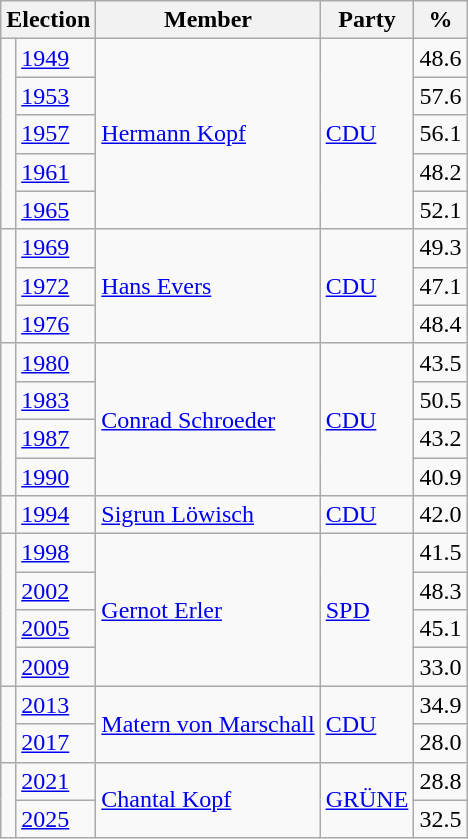<table class=wikitable>
<tr>
<th colspan=2>Election</th>
<th>Member</th>
<th>Party</th>
<th>%</th>
</tr>
<tr>
<td rowspan=5 bgcolor=></td>
<td><a href='#'>1949</a></td>
<td rowspan=5><a href='#'>Hermann Kopf</a></td>
<td rowspan=5><a href='#'>CDU</a></td>
<td align=right>48.6</td>
</tr>
<tr>
<td><a href='#'>1953</a></td>
<td align=right>57.6</td>
</tr>
<tr>
<td><a href='#'>1957</a></td>
<td align=right>56.1</td>
</tr>
<tr>
<td><a href='#'>1961</a></td>
<td align=right>48.2</td>
</tr>
<tr>
<td><a href='#'>1965</a></td>
<td align=right>52.1</td>
</tr>
<tr>
<td rowspan=3 bgcolor=></td>
<td><a href='#'>1969</a></td>
<td rowspan=3><a href='#'>Hans Evers</a></td>
<td rowspan=3><a href='#'>CDU</a></td>
<td align=right>49.3</td>
</tr>
<tr>
<td><a href='#'>1972</a></td>
<td align=right>47.1</td>
</tr>
<tr>
<td><a href='#'>1976</a></td>
<td align=right>48.4</td>
</tr>
<tr>
<td rowspan=4 bgcolor=></td>
<td><a href='#'>1980</a></td>
<td rowspan=4><a href='#'>Conrad Schroeder</a></td>
<td rowspan=4><a href='#'>CDU</a></td>
<td align=right>43.5</td>
</tr>
<tr>
<td><a href='#'>1983</a></td>
<td align=right>50.5</td>
</tr>
<tr>
<td><a href='#'>1987</a></td>
<td align=right>43.2</td>
</tr>
<tr>
<td><a href='#'>1990</a></td>
<td align=right>40.9</td>
</tr>
<tr>
<td bgcolor=></td>
<td><a href='#'>1994</a></td>
<td><a href='#'>Sigrun Löwisch</a></td>
<td><a href='#'>CDU</a></td>
<td align=right>42.0</td>
</tr>
<tr>
<td rowspan=4 bgcolor=></td>
<td><a href='#'>1998</a></td>
<td rowspan=4><a href='#'>Gernot Erler</a></td>
<td rowspan=4><a href='#'>SPD</a></td>
<td align=right>41.5</td>
</tr>
<tr>
<td><a href='#'>2002</a></td>
<td align=right>48.3</td>
</tr>
<tr>
<td><a href='#'>2005</a></td>
<td align=right>45.1</td>
</tr>
<tr>
<td><a href='#'>2009</a></td>
<td align=right>33.0</td>
</tr>
<tr>
<td rowspan=2 bgcolor=></td>
<td><a href='#'>2013</a></td>
<td rowspan=2><a href='#'>Matern von Marschall</a></td>
<td rowspan=2><a href='#'>CDU</a></td>
<td align=right>34.9</td>
</tr>
<tr>
<td><a href='#'>2017</a></td>
<td align=right>28.0</td>
</tr>
<tr>
<td rowspan=2 bgcolor=></td>
<td><a href='#'>2021</a></td>
<td rowspan=2><a href='#'>Chantal Kopf</a></td>
<td rowspan=2><a href='#'>GRÜNE</a></td>
<td align=right>28.8</td>
</tr>
<tr>
<td><a href='#'>2025</a></td>
<td align=right>32.5</td>
</tr>
</table>
